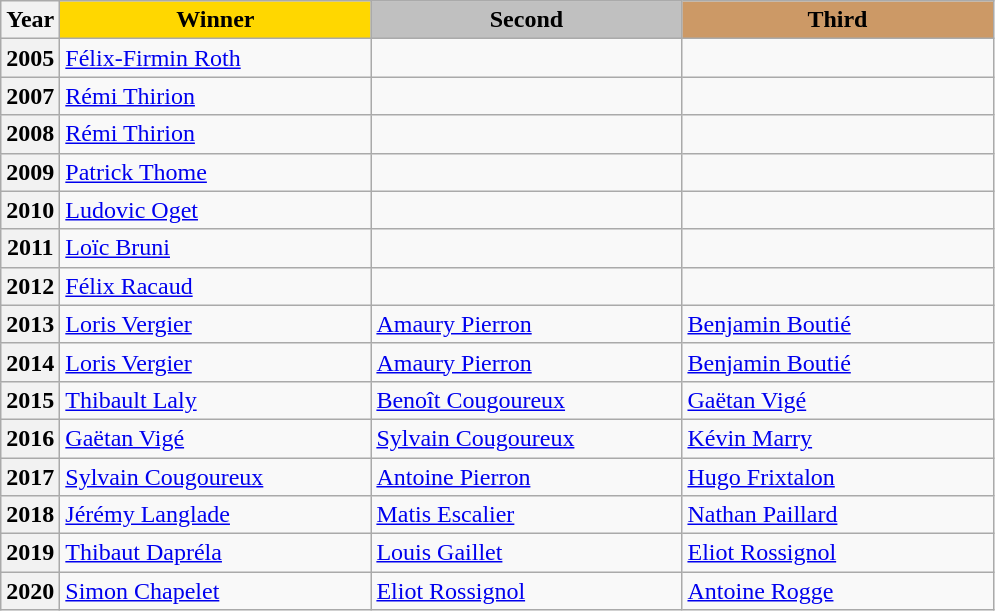<table class="wikitable sortable">
<tr>
<th>Year</th>
<th scope=col colspan=1 style="width:200px; background: gold;">Winner</th>
<th scope=col colspan=1 style="width:200px; background: silver;">Second</th>
<th scope=col colspan=1 style="width:200px; background: #cc9966;">Third</th>
</tr>
<tr>
<th>2005</th>
<td><a href='#'>Félix-Firmin Roth</a></td>
<td></td>
<td></td>
</tr>
<tr>
<th>2007</th>
<td><a href='#'>Rémi Thirion</a></td>
<td></td>
<td></td>
</tr>
<tr>
<th>2008</th>
<td><a href='#'>Rémi Thirion</a></td>
<td></td>
<td></td>
</tr>
<tr>
<th>2009</th>
<td><a href='#'>Patrick Thome</a></td>
<td></td>
<td></td>
</tr>
<tr>
<th>2010</th>
<td><a href='#'>Ludovic Oget</a></td>
<td></td>
<td></td>
</tr>
<tr>
<th>2011</th>
<td><a href='#'>Loïc Bruni</a></td>
<td></td>
<td></td>
</tr>
<tr>
<th>2012</th>
<td><a href='#'>Félix Racaud</a></td>
<td></td>
<td></td>
</tr>
<tr>
<th>2013</th>
<td><a href='#'>Loris Vergier</a></td>
<td><a href='#'>Amaury Pierron</a></td>
<td><a href='#'>Benjamin Boutié</a></td>
</tr>
<tr>
<th>2014</th>
<td><a href='#'>Loris Vergier</a></td>
<td><a href='#'>Amaury Pierron</a></td>
<td><a href='#'>Benjamin Boutié</a></td>
</tr>
<tr>
<th>2015</th>
<td><a href='#'>Thibault Laly</a></td>
<td><a href='#'>Benoît Cougoureux</a></td>
<td><a href='#'>Gaëtan Vigé</a></td>
</tr>
<tr>
<th>2016</th>
<td><a href='#'>Gaëtan Vigé</a></td>
<td><a href='#'>Sylvain Cougoureux</a></td>
<td><a href='#'>Kévin Marry</a></td>
</tr>
<tr>
<th>2017</th>
<td><a href='#'>Sylvain Cougoureux</a></td>
<td><a href='#'>Antoine Pierron</a></td>
<td><a href='#'>Hugo Frixtalon</a></td>
</tr>
<tr>
<th>2018</th>
<td><a href='#'>Jérémy Langlade</a></td>
<td><a href='#'>Matis Escalier</a></td>
<td><a href='#'>Nathan Paillard</a></td>
</tr>
<tr>
<th>2019</th>
<td><a href='#'>Thibaut Dapréla</a></td>
<td><a href='#'>Louis Gaillet</a></td>
<td><a href='#'>Eliot Rossignol</a></td>
</tr>
<tr>
<th>2020</th>
<td><a href='#'>Simon Chapelet</a></td>
<td><a href='#'>Eliot Rossignol</a></td>
<td><a href='#'>Antoine Rogge</a></td>
</tr>
</table>
